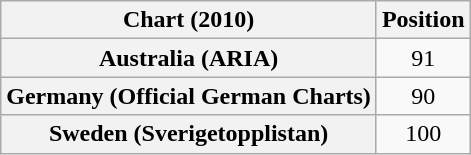<table class="wikitable plainrowheaders sortable" style="text-align:center;">
<tr>
<th scope="col">Chart (2010)</th>
<th scope="col">Position</th>
</tr>
<tr>
<th scope="row">Australia (ARIA)</th>
<td>91</td>
</tr>
<tr>
<th scope="row">Germany (Official German Charts)</th>
<td>90</td>
</tr>
<tr>
<th scope="row">Sweden (Sverigetopplistan)</th>
<td>100</td>
</tr>
</table>
